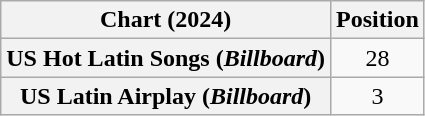<table class="wikitable sortable plainrowheaders" style="text-align:center">
<tr>
<th scope="col">Chart (2024)</th>
<th scope="col">Position</th>
</tr>
<tr>
<th scope="row">US Hot Latin Songs (<em>Billboard</em>)</th>
<td>28</td>
</tr>
<tr>
<th scope="row">US Latin Airplay (<em>Billboard</em>)</th>
<td>3</td>
</tr>
</table>
